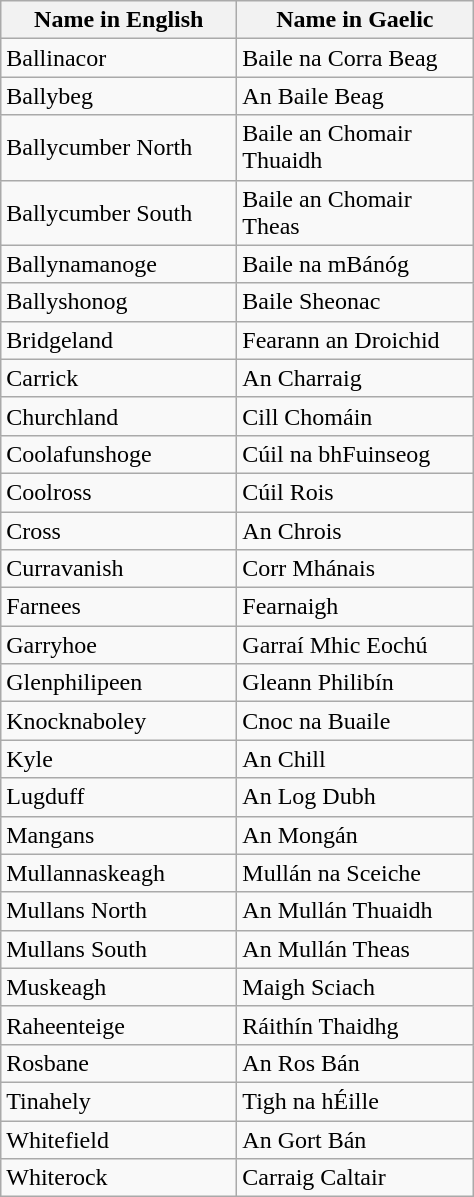<table class="wikitable">
<tr>
<th style="width:150px">Name in English</th>
<th style="width:150px">Name in Gaelic</th>
</tr>
<tr>
<td>Ballinacor</td>
<td>Baile na Corra Beag</td>
</tr>
<tr>
<td>Ballybeg</td>
<td>An Baile Beag</td>
</tr>
<tr>
<td>Ballycumber North</td>
<td>Baile an Chomair Thuaidh</td>
</tr>
<tr>
<td>Ballycumber South</td>
<td>Baile an Chomair Theas</td>
</tr>
<tr>
<td>Ballynamanoge</td>
<td>Baile na mBánóg</td>
</tr>
<tr>
<td>Ballyshonog</td>
<td>Baile Sheonac</td>
</tr>
<tr>
<td>Bridgeland</td>
<td>Fearann an Droichid</td>
</tr>
<tr>
<td>Carrick</td>
<td>An Charraig</td>
</tr>
<tr>
<td>Churchland</td>
<td>Cill Chomáin</td>
</tr>
<tr>
<td>Coolafunshoge</td>
<td>Cúil na bhFuinseog</td>
</tr>
<tr>
<td>Coolross</td>
<td>Cúil Rois</td>
</tr>
<tr>
<td>Cross</td>
<td>An Chrois</td>
</tr>
<tr>
<td>Curravanish</td>
<td>Corr Mhánais</td>
</tr>
<tr>
<td>Farnees</td>
<td>Fearnaigh</td>
</tr>
<tr>
<td>Garryhoe</td>
<td>Garraí Mhic Eochú</td>
</tr>
<tr>
<td>Glenphilipeen</td>
<td>Gleann Philibín</td>
</tr>
<tr>
<td>Knocknaboley</td>
<td>Cnoc na Buaile</td>
</tr>
<tr>
<td>Kyle</td>
<td>An Chill</td>
</tr>
<tr>
<td>Lugduff</td>
<td>An Log Dubh</td>
</tr>
<tr>
<td>Mangans</td>
<td>An Mongán</td>
</tr>
<tr>
<td>Mullannaskeagh</td>
<td>Mullán na Sceiche</td>
</tr>
<tr>
<td>Mullans North</td>
<td>An Mullán Thuaidh</td>
</tr>
<tr>
<td>Mullans South</td>
<td>An Mullán Theas</td>
</tr>
<tr>
<td>Muskeagh</td>
<td>Maigh Sciach</td>
</tr>
<tr>
<td>Raheenteige</td>
<td>Ráithín Thaidhg</td>
</tr>
<tr>
<td>Rosbane</td>
<td>An Ros Bán</td>
</tr>
<tr>
<td>Tinahely</td>
<td>Tigh na hÉille</td>
</tr>
<tr>
<td>Whitefield</td>
<td>An Gort Bán</td>
</tr>
<tr>
<td>Whiterock</td>
<td>Carraig Caltair</td>
</tr>
</table>
